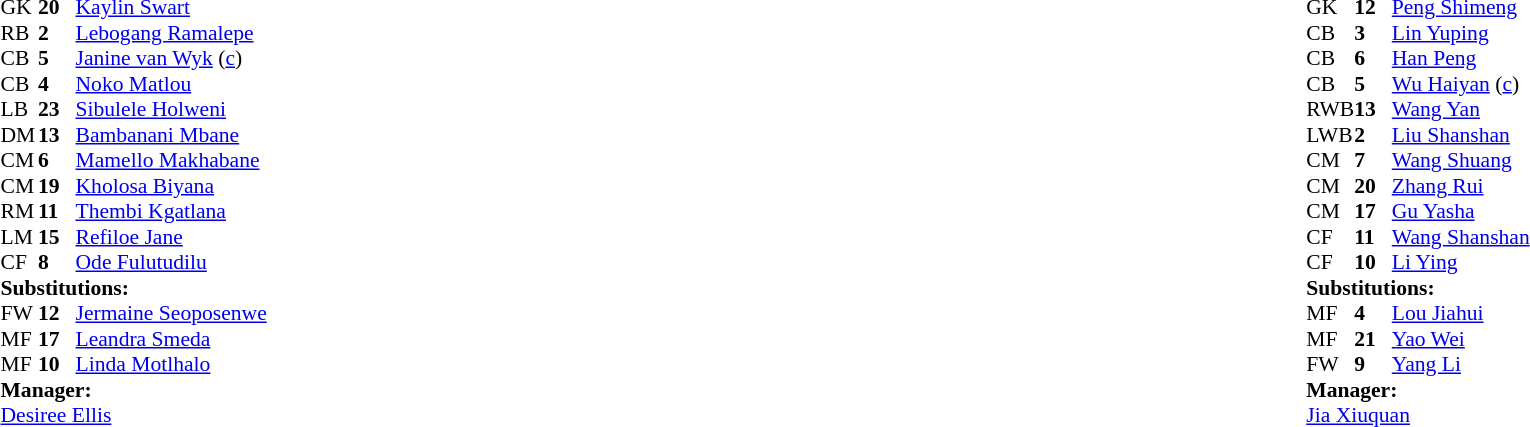<table width="100%">
<tr>
<td valign="top" width="40%"><br><table style="font-size:90%" cellspacing="0" cellpadding="0">
<tr>
<th width=25></th>
<th width=25></th>
</tr>
<tr>
<td>GK</td>
<td><strong>20</strong></td>
<td><a href='#'>Kaylin Swart</a></td>
</tr>
<tr>
<td>RB</td>
<td><strong>2</strong></td>
<td><a href='#'>Lebogang Ramalepe</a></td>
</tr>
<tr>
<td>CB</td>
<td><strong>5</strong></td>
<td><a href='#'>Janine van Wyk</a> (<a href='#'>c</a>)</td>
</tr>
<tr>
<td>CB</td>
<td><strong>4</strong></td>
<td><a href='#'>Noko Matlou</a></td>
<td></td>
</tr>
<tr>
<td>LB</td>
<td><strong>23</strong></td>
<td><a href='#'>Sibulele Holweni</a></td>
<td></td>
<td></td>
</tr>
<tr>
<td>DM</td>
<td><strong>13</strong></td>
<td><a href='#'>Bambanani Mbane</a></td>
</tr>
<tr>
<td>CM</td>
<td><strong>6</strong></td>
<td><a href='#'>Mamello Makhabane</a></td>
</tr>
<tr>
<td>CM</td>
<td><strong>19</strong></td>
<td><a href='#'>Kholosa Biyana</a></td>
</tr>
<tr>
<td>RM</td>
<td><strong>11</strong></td>
<td><a href='#'>Thembi Kgatlana</a></td>
</tr>
<tr>
<td>LM</td>
<td><strong>15</strong></td>
<td><a href='#'>Refiloe Jane</a></td>
<td></td>
<td></td>
</tr>
<tr>
<td>CF</td>
<td><strong>8</strong></td>
<td><a href='#'>Ode Fulutudilu</a></td>
<td></td>
<td></td>
</tr>
<tr>
<td colspan=3><strong>Substitutions:</strong></td>
</tr>
<tr>
<td>FW</td>
<td><strong>12</strong></td>
<td><a href='#'>Jermaine Seoposenwe</a></td>
<td></td>
<td></td>
</tr>
<tr>
<td>MF</td>
<td><strong>17</strong></td>
<td><a href='#'>Leandra Smeda</a></td>
<td></td>
<td></td>
</tr>
<tr>
<td>MF</td>
<td><strong>10</strong></td>
<td><a href='#'>Linda Motlhalo</a></td>
<td></td>
<td></td>
</tr>
<tr>
<td colspan=3><strong>Manager:</strong></td>
</tr>
<tr>
<td colspan=3><a href='#'>Desiree Ellis</a></td>
</tr>
</table>
</td>
<td valign="top"></td>
<td valign="top" width="50%"><br><table style="font-size:90%; margin:auto" cellspacing="0" cellpadding="0">
<tr>
<th width=25></th>
<th width=25></th>
</tr>
<tr>
<td>GK</td>
<td><strong>12</strong></td>
<td><a href='#'>Peng Shimeng</a></td>
</tr>
<tr>
<td>CB</td>
<td><strong>3</strong></td>
<td><a href='#'>Lin Yuping</a></td>
</tr>
<tr>
<td>CB</td>
<td><strong>6</strong></td>
<td><a href='#'>Han Peng</a></td>
</tr>
<tr>
<td>CB</td>
<td><strong>5</strong></td>
<td><a href='#'>Wu Haiyan</a> (<a href='#'>c</a>)</td>
</tr>
<tr>
<td>RWB</td>
<td><strong>13</strong></td>
<td><a href='#'>Wang Yan</a></td>
<td></td>
<td></td>
</tr>
<tr>
<td>LWB</td>
<td><strong>2</strong></td>
<td><a href='#'>Liu Shanshan</a></td>
</tr>
<tr>
<td>CM</td>
<td><strong>7</strong></td>
<td><a href='#'>Wang Shuang</a></td>
</tr>
<tr>
<td>CM</td>
<td><strong>20</strong></td>
<td><a href='#'>Zhang Rui</a></td>
</tr>
<tr>
<td>CM</td>
<td><strong>17</strong></td>
<td><a href='#'>Gu Yasha</a></td>
<td></td>
<td></td>
</tr>
<tr>
<td>CF</td>
<td><strong>11</strong></td>
<td><a href='#'>Wang Shanshan</a></td>
</tr>
<tr>
<td>CF</td>
<td><strong>10</strong></td>
<td><a href='#'>Li Ying</a></td>
<td></td>
<td></td>
</tr>
<tr>
<td colspan=3><strong>Substitutions:</strong></td>
</tr>
<tr>
<td>MF</td>
<td><strong>4</strong></td>
<td><a href='#'>Lou Jiahui</a></td>
<td></td>
<td></td>
</tr>
<tr>
<td>MF</td>
<td><strong>21</strong></td>
<td><a href='#'>Yao Wei</a></td>
<td></td>
<td></td>
</tr>
<tr>
<td>FW</td>
<td><strong>9</strong></td>
<td><a href='#'>Yang Li</a></td>
<td></td>
<td></td>
</tr>
<tr>
<td colspan=3><strong>Manager:</strong></td>
</tr>
<tr>
<td colspan=3><a href='#'>Jia Xiuquan</a></td>
</tr>
</table>
</td>
</tr>
</table>
